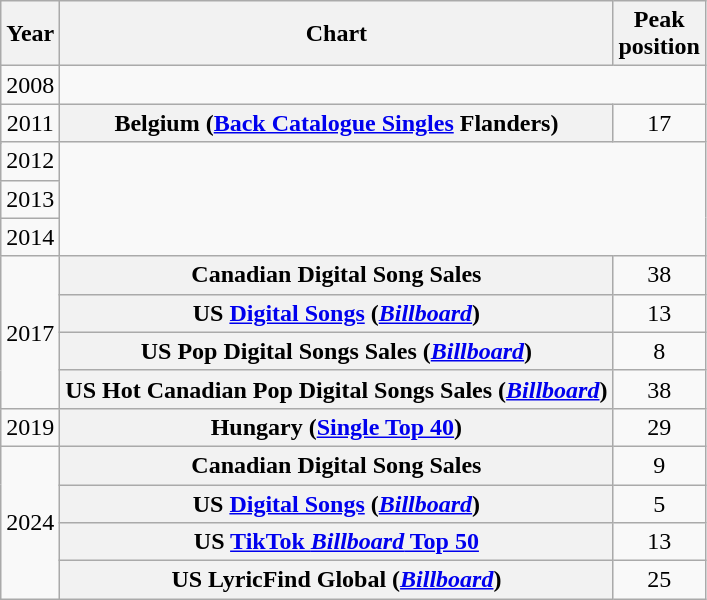<table class="wikitable sortable plainrowheaders" style="text-align:center">
<tr>
<th>Year</th>
<th>Chart</th>
<th>Peak<br>position</th>
</tr>
<tr>
<td>2008<br></td>
</tr>
<tr>
<td rowspan="2">2011</td>
<th scope="row">Belgium (<a href='#'>Back Catalogue Singles</a> Flanders)</th>
<td>17</td>
</tr>
<tr>
</tr>
<tr>
<td>2012<br></td>
</tr>
<tr>
<td>2013<br></td>
</tr>
<tr>
<td>2014<br></td>
</tr>
<tr>
<td rowspan="4">2017</td>
<th scope="row">Canadian Digital Song Sales</th>
<td>38</td>
</tr>
<tr>
<th scope="row">US <a href='#'>Digital Songs</a> (<em><a href='#'>Billboard</a></em>)</th>
<td>13</td>
</tr>
<tr>
<th scope="row">US Pop Digital Songs Sales (<em><a href='#'>Billboard</a></em>)</th>
<td>8</td>
</tr>
<tr>
<th scope="row">US Hot Canadian Pop Digital Songs Sales (<em><a href='#'>Billboard</a></em>)</th>
<td>38</td>
</tr>
<tr>
<td>2019</td>
<th scope="row">Hungary (<a href='#'>Single Top 40</a>)</th>
<td>29</td>
</tr>
<tr>
<td rowspan="4">2024</td>
<th scope="row">Canadian Digital Song Sales</th>
<td>9</td>
</tr>
<tr>
<th scope="row">US <a href='#'>Digital Songs</a> (<em><a href='#'>Billboard</a></em>)</th>
<td>5</td>
</tr>
<tr>
<th scope="row">US <a href='#'>TikTok <em>Billboard</em> Top 50</a></th>
<td>13</td>
</tr>
<tr>
<th scope="row">US LyricFind Global (<em><a href='#'>Billboard</a></em>)</th>
<td>25</td>
</tr>
</table>
